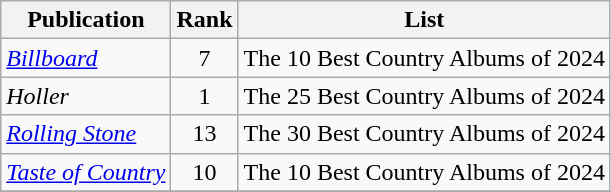<table class="wikitable plainrowheaders sortable">
<tr>
<th>Publication</th>
<th data-sort-type="number">Rank</th>
<th scope="col" class="unsortable">List</th>
</tr>
<tr>
<td><em><a href='#'>Billboard</a></em></td>
<td align=center>7</td>
<td>The 10 Best Country Albums of 2024</td>
</tr>
<tr>
<td><em>Holler</em></td>
<td align=center>1</td>
<td>The 25 Best Country Albums of 2024</td>
</tr>
<tr>
<td><em><a href='#'>Rolling Stone</a></em></td>
<td align=center>13</td>
<td>The 30 Best Country Albums of 2024</td>
</tr>
<tr>
<td><em><a href='#'>Taste of Country</a></em></td>
<td align=center>10</td>
<td>The 10 Best Country Albums of 2024</td>
</tr>
<tr>
</tr>
</table>
